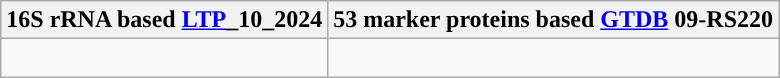<table class="wikitable">
<tr>
<th colspan=1>16S rRNA based <a href='#'>LTP</a>_10_2024</th>
<th colspan=1>53 marker proteins based <a href='#'>GTDB</a> 09-RS220</th>
</tr>
<tr>
<td style="vertical-align:top"><br></td>
<td><br></td>
</tr>
</table>
